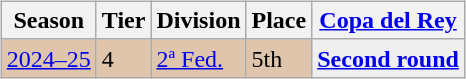<table>
<tr>
<td valign="top" width=0%><br><table class="wikitable">
<tr style="background:#f0f6fa;">
<th>Season</th>
<th>Tier</th>
<th>Division</th>
<th>Place</th>
<th><a href='#'>Copa del Rey</a></th>
</tr>
<tr>
<td style="background:#DEC5AB;"><a href='#'>2024–25</a></td>
<td style="background:#DEC5AB;">4</td>
<td style="background:#DEC5AB;"><a href='#'>2ª Fed.</a></td>
<td style="background:#DEC5AB;">5th</td>
<th style="background:#efefef;"><a href='#'>Second round</a></th>
</tr>
</table>
</td>
</tr>
</table>
